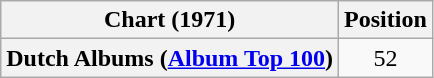<table class="wikitable plainrowheaders" style="text-align:center">
<tr>
<th scope="col">Chart (1971)</th>
<th scope="col">Position</th>
</tr>
<tr>
<th scope="row">Dutch Albums (<a href='#'>Album Top 100</a>)</th>
<td>52</td>
</tr>
</table>
